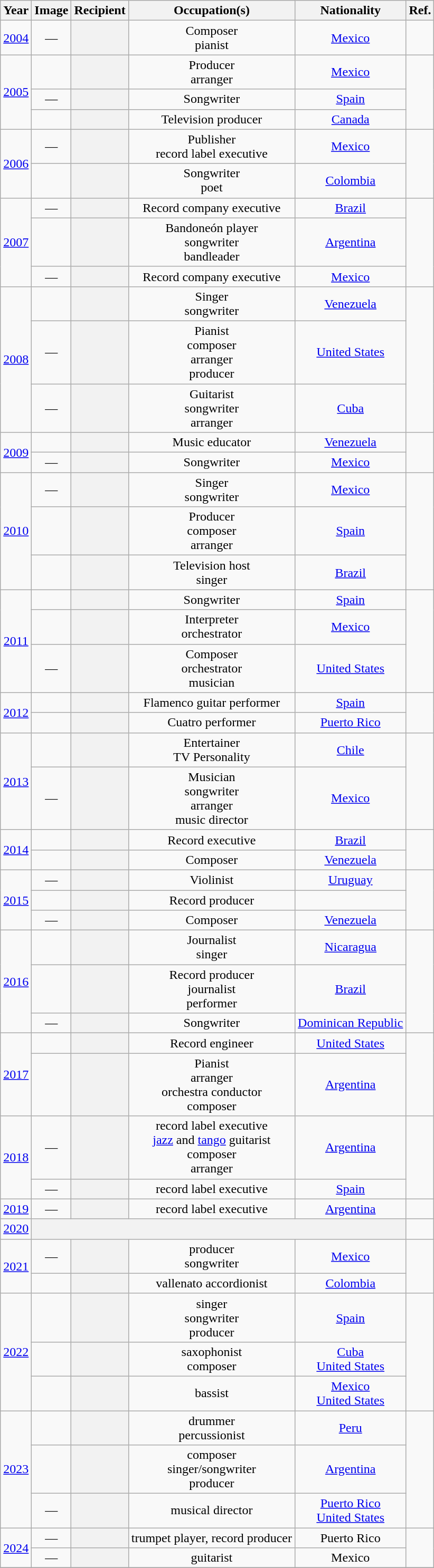<table class="wikitable sortable plainrowheaders" style="text-align:center;">
<tr>
<th scope=col>Year</th>
<th scope=col class=unsortable>Image</th>
<th scope=col>Recipient</th>
<th scope=col>Occupation(s)</th>
<th scope=col>Nationality</th>
<th scope=col class=unsortable>Ref.</th>
</tr>
<tr>
<td><a href='#'>2004</a></td>
<td>—</td>
<th scope="row"></th>
<td>Composer<br>pianist</td>
<td><a href='#'>Mexico</a></td>
<td></td>
</tr>
<tr>
<td rowspan="3"><a href='#'>2005</a></td>
<td></td>
<th scope="row"></th>
<td>Producer<br>arranger</td>
<td><a href='#'>Mexico</a></td>
<td rowspan="3"></td>
</tr>
<tr>
<td>—</td>
<th scope="row"></th>
<td>Songwriter</td>
<td><a href='#'>Spain</a></td>
</tr>
<tr>
<td></td>
<th scope="row"></th>
<td>Television producer</td>
<td><a href='#'>Canada</a></td>
</tr>
<tr>
<td rowspan="2"><a href='#'>2006</a></td>
<td>—</td>
<th scope="row"></th>
<td>Publisher<br>record label executive</td>
<td><a href='#'>Mexico</a></td>
<td rowspan="2"></td>
</tr>
<tr>
<td></td>
<th scope="row"></th>
<td>Songwriter<br>poet</td>
<td><a href='#'>Colombia</a></td>
</tr>
<tr>
<td rowspan="3"><a href='#'>2007</a></td>
<td>—</td>
<th scope="row"></th>
<td>Record company executive</td>
<td><a href='#'>Brazil</a></td>
<td rowspan="3"></td>
</tr>
<tr>
<td></td>
<th scope="row"></th>
<td>Bandoneón player<br>songwriter<br>bandleader</td>
<td><a href='#'>Argentina</a></td>
</tr>
<tr>
<td>—</td>
<th scope="row"></th>
<td>Record company executive</td>
<td><a href='#'>Mexico</a></td>
</tr>
<tr>
<td rowspan="3"><a href='#'>2008</a></td>
<td></td>
<th scope="row"></th>
<td>Singer<br>songwriter</td>
<td><a href='#'>Venezuela</a></td>
<td rowspan="3"></td>
</tr>
<tr>
<td>—</td>
<th scope="row"></th>
<td>Pianist<br>composer<br>arranger<br>producer</td>
<td><a href='#'>United States</a></td>
</tr>
<tr>
<td>—</td>
<th scope="row"></th>
<td>Guitarist<br>songwriter<br>arranger</td>
<td><a href='#'>Cuba</a></td>
</tr>
<tr>
<td rowspan="2"><a href='#'>2009</a></td>
<td></td>
<th scope="row"></th>
<td>Music educator</td>
<td><a href='#'>Venezuela</a></td>
<td rowspan="2"></td>
</tr>
<tr>
<td>—</td>
<th scope="row"></th>
<td>Songwriter</td>
<td><a href='#'>Mexico</a></td>
</tr>
<tr>
<td rowspan="3"><a href='#'>2010</a></td>
<td>—</td>
<th scope="row"></th>
<td>Singer<br>songwriter</td>
<td><a href='#'>Mexico</a></td>
<td rowspan="3"></td>
</tr>
<tr>
<td></td>
<th scope="row"></th>
<td>Producer<br>composer<br>arranger</td>
<td><a href='#'>Spain</a></td>
</tr>
<tr>
<td></td>
<th scope="row"></th>
<td>Television host<br>singer</td>
<td><a href='#'>Brazil</a></td>
</tr>
<tr>
<td rowspan="3"><a href='#'>2011</a></td>
<td></td>
<th scope="row"></th>
<td>Songwriter</td>
<td><a href='#'>Spain</a></td>
<td rowspan="3"></td>
</tr>
<tr>
<td></td>
<th scope="row"></th>
<td>Interpreter<br>orchestrator</td>
<td><a href='#'>Mexico</a></td>
</tr>
<tr>
<td>—</td>
<th scope="row"></th>
<td>Composer<br>orchestrator<br>musician</td>
<td><a href='#'>United States</a></td>
</tr>
<tr>
<td rowspan="2"><a href='#'>2012</a></td>
<td></td>
<th scope="row"></th>
<td>Flamenco guitar performer</td>
<td><a href='#'>Spain</a></td>
<td rowspan="2"></td>
</tr>
<tr>
<td></td>
<th scope="row"></th>
<td>Cuatro performer</td>
<td><a href='#'>Puerto Rico</a></td>
</tr>
<tr>
<td rowspan="2"><a href='#'>2013</a></td>
<td></td>
<th scope="row"></th>
<td>Entertainer<br>TV Personality</td>
<td><a href='#'>Chile</a></td>
<td rowspan="2"></td>
</tr>
<tr>
<td>—</td>
<th scope="row"></th>
<td>Musician<br>songwriter<br>arranger<br>music director</td>
<td><a href='#'>Mexico</a></td>
</tr>
<tr>
<td rowspan="2"><a href='#'>2014</a></td>
<td></td>
<th scope="row"></th>
<td>Record executive</td>
<td><a href='#'>Brazil</a></td>
<td rowspan="2"></td>
</tr>
<tr>
<td></td>
<th scope="row"></th>
<td>Composer</td>
<td><a href='#'>Venezuela</a></td>
</tr>
<tr>
<td rowspan="3"><a href='#'>2015</a></td>
<td>—</td>
<th scope="row"></th>
<td>Violinist</td>
<td><a href='#'>Uruguay</a></td>
<td rowspan="3"></td>
</tr>
<tr>
<td></td>
<th scope="row"></th>
<td>Record producer</td>
<td></td>
</tr>
<tr>
<td>—</td>
<th scope="row"></th>
<td>Composer</td>
<td><a href='#'>Venezuela</a></td>
</tr>
<tr>
<td rowspan="3"><a href='#'>2016</a></td>
<td></td>
<th scope="row"></th>
<td>Journalist<br>singer</td>
<td><a href='#'>Nicaragua</a></td>
<td rowspan="3"></td>
</tr>
<tr>
<td></td>
<th scope="row"></th>
<td>Record producer<br>journalist<br>performer</td>
<td><a href='#'>Brazil</a></td>
</tr>
<tr>
<td>—</td>
<th scope="row"></th>
<td>Songwriter</td>
<td><a href='#'>Dominican Republic</a></td>
</tr>
<tr>
<td rowspan="2"><a href='#'>2017</a></td>
<td></td>
<th scope="row"></th>
<td>Record engineer</td>
<td><a href='#'>United States</a></td>
<td rowspan="2"></td>
</tr>
<tr>
<td></td>
<th scope="row"></th>
<td>Pianist<br>arranger<br>orchestra conductor<br>composer</td>
<td><a href='#'>Argentina</a></td>
</tr>
<tr>
<td rowspan="2"><a href='#'>2018</a></td>
<td>—</td>
<th scope="row"></th>
<td>record label executive<br><a href='#'>jazz</a> and <a href='#'>tango</a> guitarist<br>composer<br>arranger</td>
<td><a href='#'>Argentina</a></td>
<td rowspan="2"></td>
</tr>
<tr>
<td>—</td>
<th scope="row"></th>
<td>record label executive</td>
<td><a href='#'>Spain</a></td>
</tr>
<tr>
<td><a href='#'>2019</a></td>
<td>—</td>
<th scope="row"></th>
<td>record label executive</td>
<td><a href='#'>Argentina</a></td>
<td></td>
</tr>
<tr>
<td><a href='#'>2020</a></td>
<th scope=row colspan=4> </th>
<td></td>
</tr>
<tr>
<td rowspan="2"><a href='#'>2021</a></td>
<td>—</td>
<th scope="row"></th>
<td>producer<br>songwriter</td>
<td><a href='#'>Mexico</a></td>
<td rowspan="2"></td>
</tr>
<tr>
<td></td>
<th scope="row"></th>
<td>vallenato accordionist</td>
<td><a href='#'>Colombia</a></td>
</tr>
<tr>
<td rowspan="3"><a href='#'>2022</a></td>
<td></td>
<th scope="row"></th>
<td>singer<br>songwriter<br>producer</td>
<td><a href='#'>Spain</a></td>
<td rowspan="3"></td>
</tr>
<tr>
<td></td>
<th scope="row"></th>
<td>saxophonist<br>composer</td>
<td><a href='#'>Cuba</a><br><a href='#'>United States</a></td>
</tr>
<tr>
<td></td>
<th scope="row"></th>
<td>bassist</td>
<td><a href='#'>Mexico</a><br><a href='#'>United States</a></td>
</tr>
<tr>
<td rowspan="3"><a href='#'>2023</a></td>
<td></td>
<th scope="row"></th>
<td>drummer<br>percussionist</td>
<td><a href='#'>Peru</a></td>
<td rowspan="3"></td>
</tr>
<tr>
<td></td>
<th scope="row"></th>
<td>composer<br>singer/songwriter<br>producer</td>
<td><a href='#'>Argentina</a></td>
</tr>
<tr>
<td>—</td>
<th scope="row"></th>
<td>musical director</td>
<td><a href='#'>Puerto Rico</a><br><a href='#'>United States</a></td>
</tr>
<tr>
<td rowspan="2"><a href='#'>2024</a></td>
<td>—</td>
<th scope="row"></th>
<td>trumpet player, record producer</td>
<td>Puerto Rico</td>
<td rowspan="2"></td>
</tr>
<tr>
<td>—</td>
<th scope="row"></th>
<td>guitarist</td>
<td>Mexico</td>
</tr>
<tr>
</tr>
</table>
